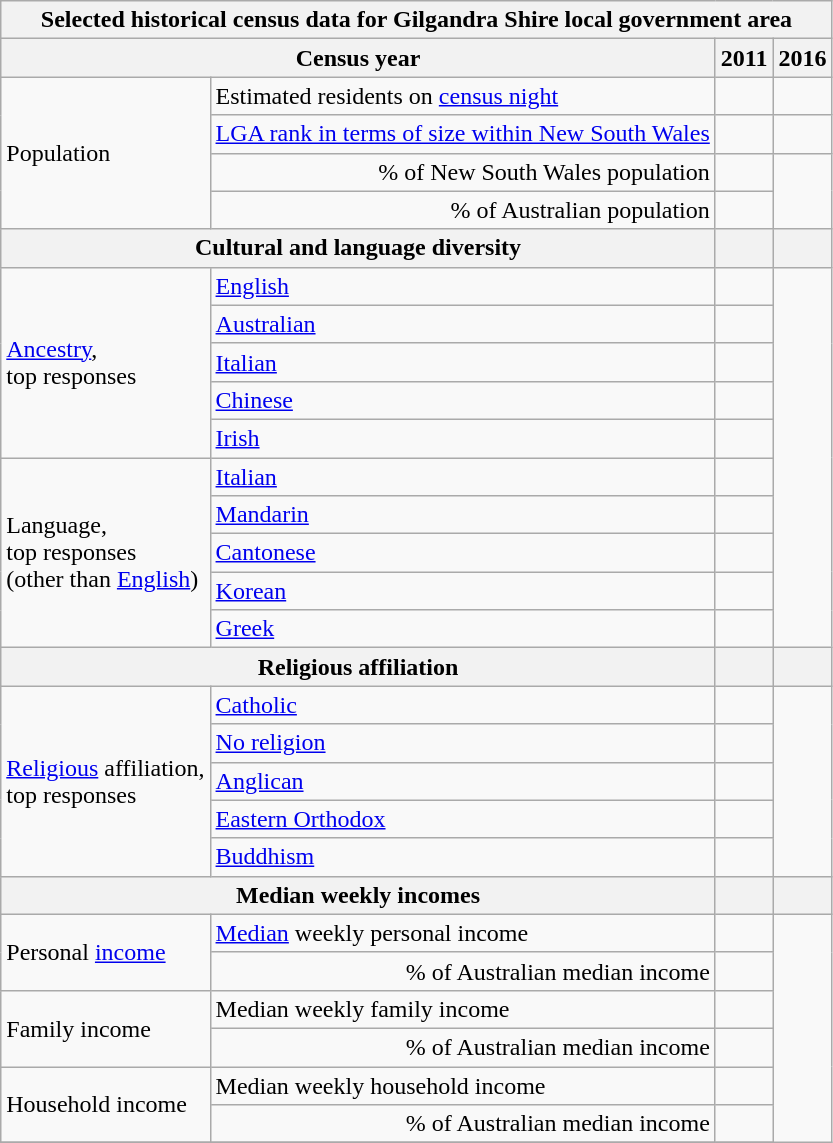<table class="wikitable">
<tr>
<th colspan=7>Selected historical census data for Gilgandra Shire local government area</th>
</tr>
<tr>
<th colspan=3>Census year</th>
<th>2011</th>
<th>2016</th>
</tr>
<tr>
<td rowspan=4 colspan="2">Population</td>
<td>Estimated residents on <a href='#'>census night</a></td>
<td align="right"></td>
<td align="right"> </td>
</tr>
<tr>
<td align="right"><a href='#'>LGA rank in terms of size within New South Wales</a></td>
<td align="right"></td>
<td align="right"> </td>
</tr>
<tr>
<td align="right">% of New South Wales population</td>
<td align="right"></td>
</tr>
<tr>
<td align="right">% of Australian population</td>
<td align="right"></td>
</tr>
<tr>
<th colspan=3>Cultural and language diversity</th>
<th></th>
<th></th>
</tr>
<tr>
<td rowspan=5 colspan=2><a href='#'>Ancestry</a>,<br>top responses</td>
<td><a href='#'>English</a></td>
<td align="right"></td>
</tr>
<tr>
<td><a href='#'>Australian</a></td>
<td align="right"></td>
</tr>
<tr>
<td><a href='#'>Italian</a></td>
<td align="right"></td>
</tr>
<tr>
<td><a href='#'>Chinese</a></td>
<td align="right"></td>
</tr>
<tr>
<td><a href='#'>Irish</a></td>
<td align="right"></td>
</tr>
<tr>
<td rowspan=5 colspan=2>Language,<br>top responses<br>(other than <a href='#'>English</a>)</td>
<td><a href='#'>Italian</a></td>
<td align="right"></td>
</tr>
<tr>
<td><a href='#'>Mandarin</a></td>
<td align="right"></td>
</tr>
<tr>
<td><a href='#'>Cantonese</a></td>
<td align="right"></td>
</tr>
<tr>
<td><a href='#'>Korean</a></td>
<td align="right"></td>
</tr>
<tr>
<td><a href='#'>Greek</a></td>
<td align="right"></td>
</tr>
<tr>
<th colspan=3>Religious affiliation</th>
<th></th>
<th></th>
</tr>
<tr>
<td rowspan=5 colspan=2><a href='#'>Religious</a> affiliation,<br>top responses</td>
<td><a href='#'>Catholic</a></td>
<td align="right"></td>
</tr>
<tr>
<td><a href='#'>No religion</a></td>
<td align="right"></td>
</tr>
<tr>
<td><a href='#'>Anglican</a></td>
<td align="right"></td>
</tr>
<tr>
<td><a href='#'>Eastern Orthodox</a></td>
<td align="right"></td>
</tr>
<tr>
<td><a href='#'>Buddhism</a></td>
<td align="right"></td>
</tr>
<tr>
<th colspan=3>Median weekly incomes</th>
<th></th>
<th></th>
</tr>
<tr>
<td rowspan=2 colspan=2>Personal <a href='#'>income</a></td>
<td><a href='#'>Median</a> weekly personal income</td>
<td align="right"></td>
</tr>
<tr>
<td align="right">% of Australian median income</td>
<td align="right"></td>
</tr>
<tr>
<td rowspan=2 colspan=2>Family income</td>
<td>Median weekly family income</td>
<td align="right"></td>
</tr>
<tr>
<td align="right">% of Australian median income</td>
<td align="right"></td>
</tr>
<tr>
<td rowspan=2 colspan=2>Household income</td>
<td>Median weekly household income</td>
<td align="right"></td>
</tr>
<tr>
<td align="right">% of Australian median income</td>
<td align="right"></td>
</tr>
<tr>
</tr>
</table>
